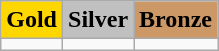<table class="wikitable">
<tr>
<td align=center bgcolor=gold> <strong>Gold</strong></td>
<td align=center bgcolor=silver> <strong>Silver</strong></td>
<td align=center bgcolor=cc9966> <strong>Bronze</strong></td>
</tr>
<tr>
<td></td>
<td></td>
<td></td>
</tr>
</table>
